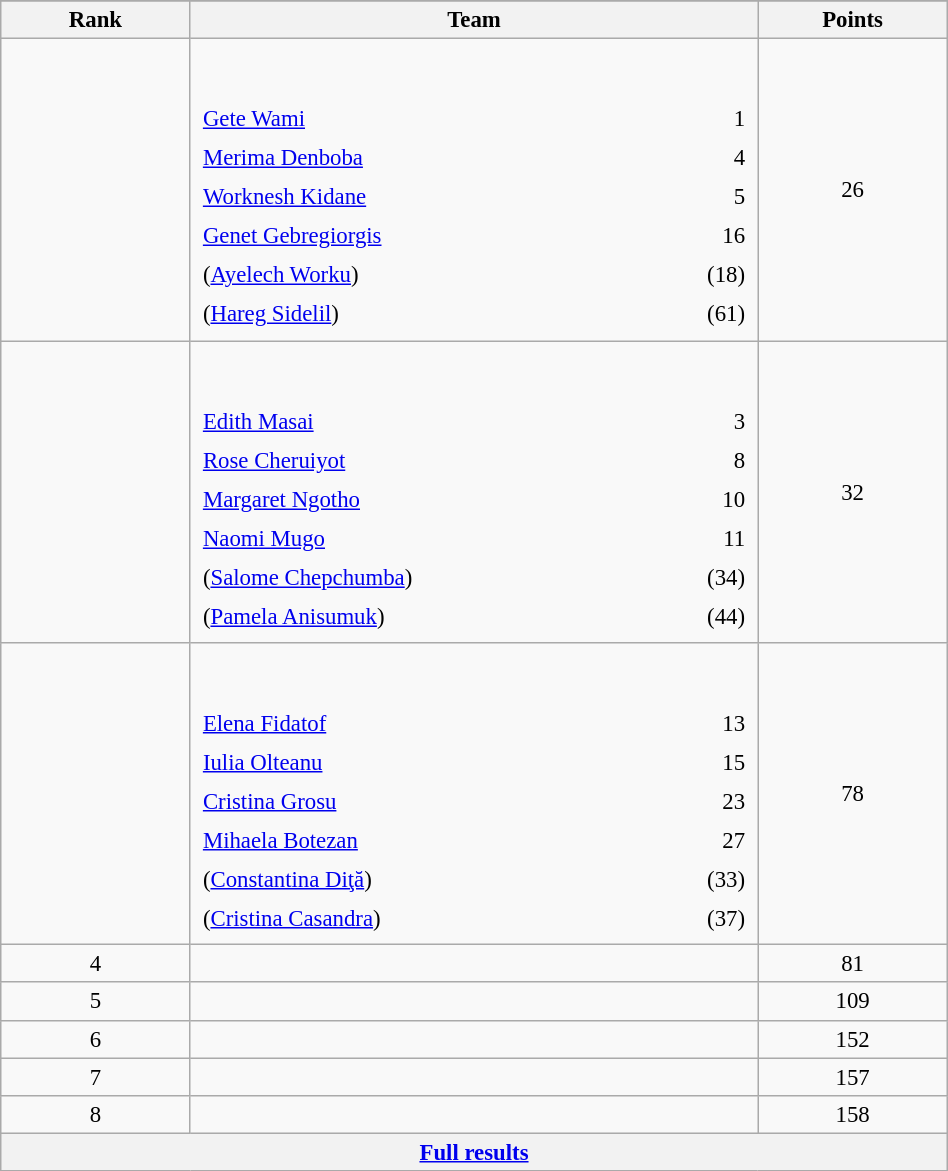<table class="wikitable sortable" style=" text-align:center; font-size:95%;" width="50%">
<tr>
</tr>
<tr>
<th width=10%>Rank</th>
<th width=30%>Team</th>
<th width=10%>Points</th>
</tr>
<tr>
<td align=center></td>
<td align=left> <br><br><table width=100%>
<tr>
<td align=left style="border:0"><a href='#'>Gete Wami</a></td>
<td align=right style="border:0">1</td>
</tr>
<tr>
<td align=left style="border:0"><a href='#'>Merima Denboba</a></td>
<td align=right style="border:0">4</td>
</tr>
<tr>
<td align=left style="border:0"><a href='#'>Worknesh Kidane</a></td>
<td align=right style="border:0">5</td>
</tr>
<tr>
<td align=left style="border:0"><a href='#'>Genet Gebregiorgis</a></td>
<td align=right style="border:0">16</td>
</tr>
<tr>
<td align=left style="border:0">(<a href='#'>Ayelech Worku</a>)</td>
<td align=right style="border:0">(18)</td>
</tr>
<tr>
<td align=left style="border:0">(<a href='#'>Hareg Sidelil</a>)</td>
<td align=right style="border:0">(61)</td>
</tr>
</table>
</td>
<td>26</td>
</tr>
<tr>
<td align=center></td>
<td align=left> <br><br><table width=100%>
<tr>
<td align=left style="border:0"><a href='#'>Edith Masai</a></td>
<td align=right style="border:0">3</td>
</tr>
<tr>
<td align=left style="border:0"><a href='#'>Rose Cheruiyot</a></td>
<td align=right style="border:0">8</td>
</tr>
<tr>
<td align=left style="border:0"><a href='#'>Margaret Ngotho</a></td>
<td align=right style="border:0">10</td>
</tr>
<tr>
<td align=left style="border:0"><a href='#'>Naomi Mugo</a></td>
<td align=right style="border:0">11</td>
</tr>
<tr>
<td align=left style="border:0">(<a href='#'>Salome Chepchumba</a>)</td>
<td align=right style="border:0">(34)</td>
</tr>
<tr>
<td align=left style="border:0">(<a href='#'>Pamela Anisumuk</a>)</td>
<td align=right style="border:0">(44)</td>
</tr>
</table>
</td>
<td>32</td>
</tr>
<tr>
<td align=center></td>
<td align=left> <br><br><table width=100%>
<tr>
<td align=left style="border:0"><a href='#'>Elena Fidatof</a></td>
<td align=right style="border:0">13</td>
</tr>
<tr>
<td align=left style="border:0"><a href='#'>Iulia Olteanu</a></td>
<td align=right style="border:0">15</td>
</tr>
<tr>
<td align=left style="border:0"><a href='#'>Cristina Grosu</a></td>
<td align=right style="border:0">23</td>
</tr>
<tr>
<td align=left style="border:0"><a href='#'>Mihaela Botezan</a></td>
<td align=right style="border:0">27</td>
</tr>
<tr>
<td align=left style="border:0">(<a href='#'>Constantina Diţă</a>)</td>
<td align=right style="border:0">(33)</td>
</tr>
<tr>
<td align=left style="border:0">(<a href='#'>Cristina Casandra</a>)</td>
<td align=right style="border:0">(37)</td>
</tr>
</table>
</td>
<td>78</td>
</tr>
<tr>
<td align=center>4</td>
<td align=left></td>
<td>81</td>
</tr>
<tr>
<td align=center>5</td>
<td align=left></td>
<td>109</td>
</tr>
<tr>
<td align=center>6</td>
<td align=left></td>
<td>152</td>
</tr>
<tr>
<td align=center>7</td>
<td align=left></td>
<td>157</td>
</tr>
<tr>
<td align=center>8</td>
<td align=left></td>
<td>158</td>
</tr>
<tr class="sortbottom">
<th colspan=3 align=center><a href='#'>Full results</a></th>
</tr>
</table>
